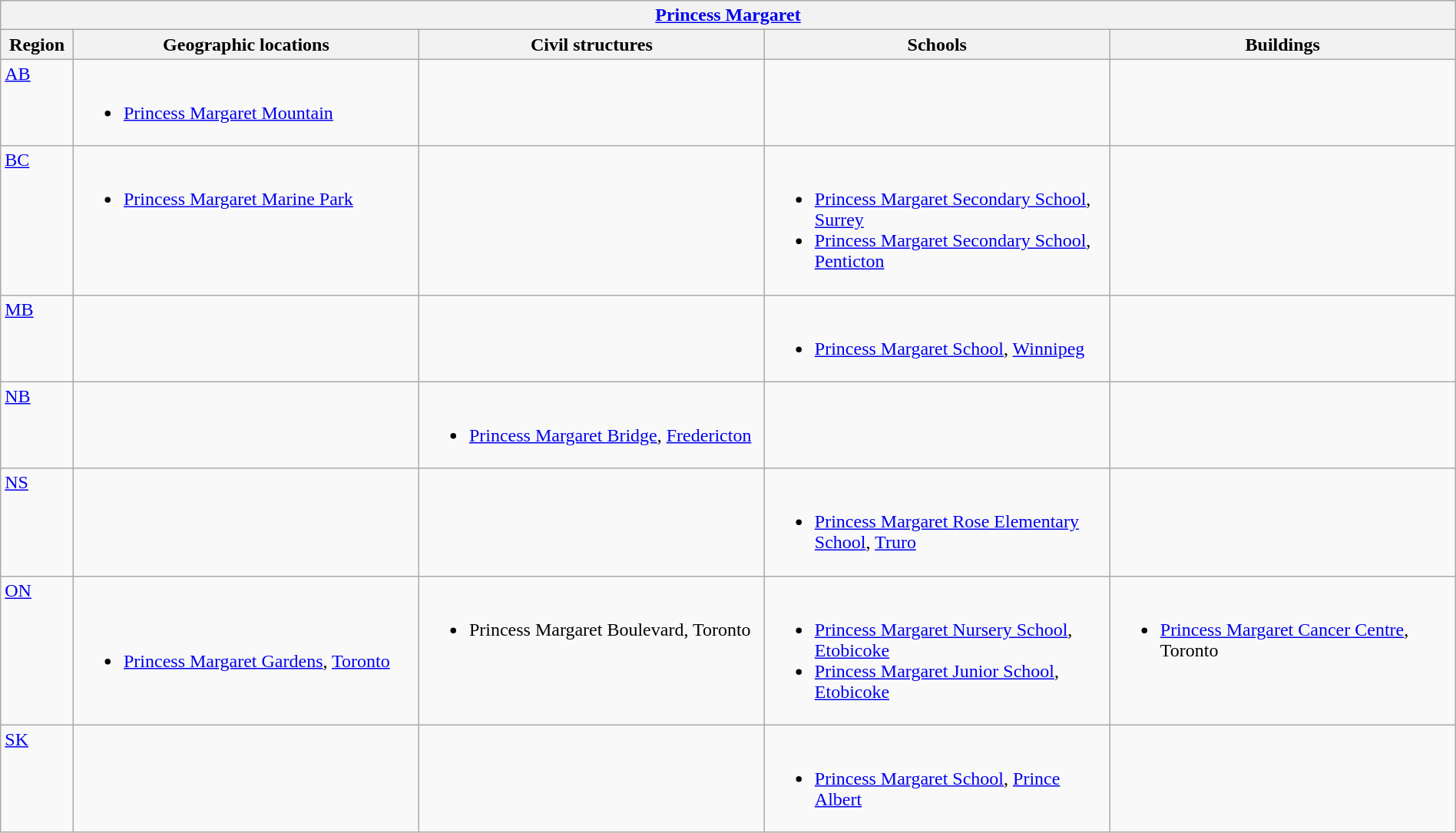<table class="wikitable" width="100%">
<tr>
<th colspan="5"> <a href='#'>Princess Margaret</a></th>
</tr>
<tr>
<th width="5%">Region</th>
<th width="23.75%">Geographic locations</th>
<th width="23.75%">Civil structures</th>
<th width="23.75%">Schools</th>
<th width="23.75%">Buildings</th>
</tr>
<tr>
<td align=left valign=top> <a href='#'>AB</a></td>
<td align=left valign=top><br><ul><li><a href='#'>Princess Margaret Mountain</a></li></ul></td>
<td></td>
<td></td>
<td></td>
</tr>
<tr>
<td align=left valign=top> <a href='#'>BC</a></td>
<td align=left valign=top><br><ul><li><a href='#'>Princess Margaret Marine Park</a></li></ul></td>
<td></td>
<td align=left valign=top><br><ul><li><a href='#'>Princess Margaret Secondary School</a>, <a href='#'>Surrey</a></li><li><a href='#'>Princess Margaret Secondary School</a>, <a href='#'>Penticton</a></li></ul></td>
<td></td>
</tr>
<tr>
<td align=left valign=top> <a href='#'>MB</a></td>
<td></td>
<td></td>
<td align=left valign=top><br><ul><li><a href='#'>Princess Margaret School</a>, <a href='#'>Winnipeg</a></li></ul></td>
<td></td>
</tr>
<tr>
<td align=left valign=top> <a href='#'>NB</a></td>
<td></td>
<td align=left valign=top><br><ul><li><a href='#'>Princess Margaret Bridge</a>, <a href='#'>Fredericton</a></li></ul></td>
<td></td>
<td></td>
</tr>
<tr>
<td align=left valign=top> <a href='#'>NS</a></td>
<td></td>
<td></td>
<td align=left valign=top><br><ul><li><a href='#'>Princess Margaret Rose Elementary School</a>, <a href='#'>Truro</a></li></ul></td>
<td></td>
</tr>
<tr>
<td align=left valign=top> <a href='#'>ON</a></td>
<td><br><ul><li><a href='#'>Princess Margaret Gardens</a>, <a href='#'>Toronto</a></li></ul></td>
<td align=left valign=top><br><ul><li>Princess Margaret Boulevard, Toronto</li></ul></td>
<td align=left valign=top><br><ul><li><a href='#'>Princess Margaret Nursery School</a>, <a href='#'>Etobicoke</a></li><li><a href='#'>Princess Margaret Junior School</a>, <a href='#'>Etobicoke</a></li></ul></td>
<td align=left valign=top><br><ul><li><a href='#'>Princess Margaret Cancer Centre</a>, Toronto</li></ul></td>
</tr>
<tr>
<td align=left valign=top> <a href='#'>SK</a></td>
<td></td>
<td></td>
<td align=left valign=top><br><ul><li><a href='#'>Princess Margaret School</a>, <a href='#'>Prince Albert</a></li></ul></td>
<td></td>
</tr>
</table>
